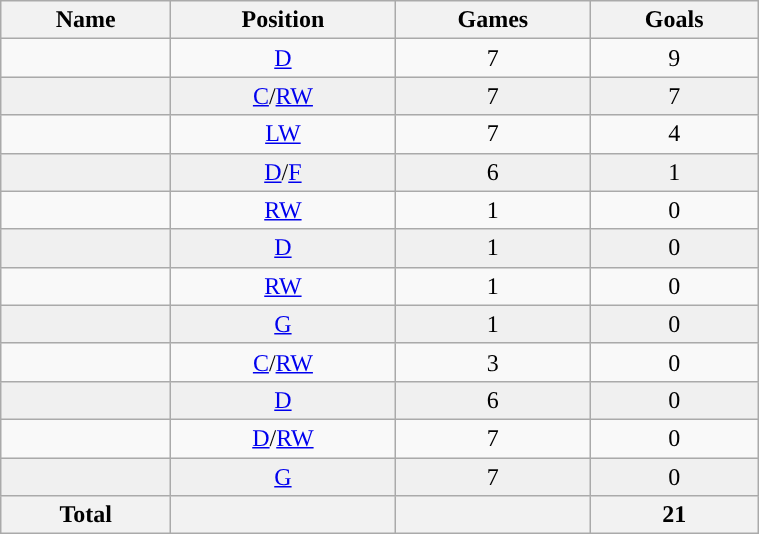<table class="wikitable sortable" width ="40%">
<tr align="center">
<th><strong>Name</strong></th>
<th><strong>Position</strong></th>
<th><strong>Games</strong></th>
<th><strong>Goals</strong></th>
</tr>
<tr align="center" bgcolor="">
<td></td>
<td><a href='#'>D</a></td>
<td>7</td>
<td>9</td>
</tr>
<tr align="center" bgcolor="f0f0f0">
<td></td>
<td><a href='#'>C</a>/<a href='#'>RW</a></td>
<td>7</td>
<td>7</td>
</tr>
<tr align="center" bgcolor="">
<td></td>
<td><a href='#'>LW</a></td>
<td>7</td>
<td>4</td>
</tr>
<tr align="center" bgcolor="f0f0f0">
<td></td>
<td><a href='#'>D</a>/<a href='#'>F</a></td>
<td>6</td>
<td>1</td>
</tr>
<tr align="center" bgcolor="">
<td></td>
<td><a href='#'>RW</a></td>
<td>1</td>
<td>0</td>
</tr>
<tr align="center" bgcolor="f0f0f0">
<td></td>
<td><a href='#'>D</a></td>
<td>1</td>
<td>0</td>
</tr>
<tr align="center" bgcolor="">
<td></td>
<td><a href='#'>RW</a></td>
<td>1</td>
<td>0</td>
</tr>
<tr align="center" bgcolor="f0f0f0">
<td></td>
<td><a href='#'>G</a></td>
<td>1</td>
<td>0</td>
</tr>
<tr align="center" bgcolor="">
<td></td>
<td><a href='#'>C</a>/<a href='#'>RW</a></td>
<td>3</td>
<td>0</td>
</tr>
<tr align="center" bgcolor="f0f0f0">
<td></td>
<td><a href='#'>D</a></td>
<td>6</td>
<td>0</td>
</tr>
<tr align="center" bgcolor="">
<td></td>
<td><a href='#'>D</a>/<a href='#'>RW</a></td>
<td>7</td>
<td>0</td>
</tr>
<tr align="center" bgcolor="f0f0f0">
<td></td>
<td><a href='#'>G</a></td>
<td>7</td>
<td>0</td>
</tr>
<tr>
<th>Total</th>
<th></th>
<th></th>
<th>21</th>
</tr>
</table>
